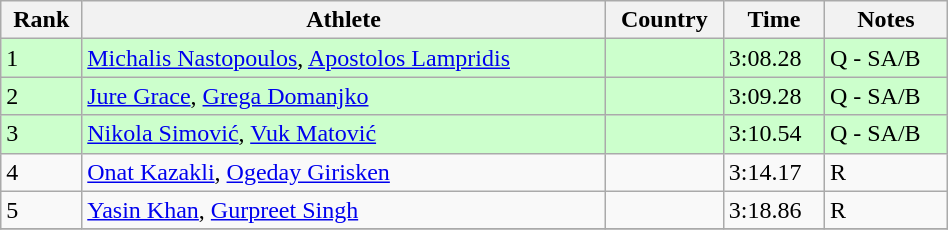<table class="wikitable" width=50%>
<tr>
<th>Rank</th>
<th>Athlete</th>
<th>Country</th>
<th>Time</th>
<th>Notes</th>
</tr>
<tr bgcolor=ccffcc>
<td>1</td>
<td><a href='#'>Michalis Nastopoulos</a>, <a href='#'>Apostolos Lampridis</a></td>
<td></td>
<td>3:08.28</td>
<td>Q - SA/B</td>
</tr>
<tr bgcolor=ccffcc>
<td>2</td>
<td><a href='#'>Jure Grace</a>, <a href='#'>Grega Domanjko</a></td>
<td></td>
<td>3:09.28</td>
<td>Q - SA/B</td>
</tr>
<tr bgcolor=ccffcc>
<td>3</td>
<td><a href='#'>Nikola Simović</a>, <a href='#'>Vuk Matović</a></td>
<td></td>
<td>3:10.54</td>
<td>Q - SA/B</td>
</tr>
<tr>
<td>4</td>
<td><a href='#'>Onat Kazakli</a>, <a href='#'>Ogeday Girisken</a></td>
<td></td>
<td>3:14.17</td>
<td>R</td>
</tr>
<tr>
<td>5</td>
<td><a href='#'>Yasin Khan</a>, <a href='#'>Gurpreet Singh</a></td>
<td></td>
<td>3:18.86</td>
<td>R</td>
</tr>
<tr>
</tr>
</table>
